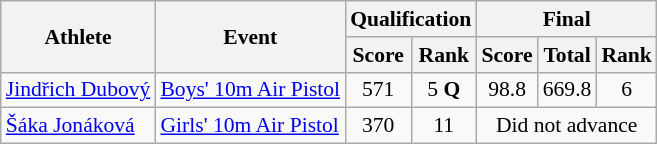<table class="wikitable" style="font-size:90%">
<tr>
<th rowspan="2">Athlete</th>
<th rowspan="2">Event</th>
<th colspan="2">Qualification</th>
<th colspan="3">Final</th>
</tr>
<tr>
<th>Score</th>
<th>Rank</th>
<th>Score</th>
<th>Total</th>
<th>Rank</th>
</tr>
<tr>
<td><a href='#'>Jindřich Dubový</a></td>
<td><a href='#'>Boys' 10m Air Pistol</a></td>
<td align=center>571</td>
<td align=center>5 <strong>Q</strong></td>
<td align=center>98.8</td>
<td align=center>669.8</td>
<td align=center>6</td>
</tr>
<tr>
<td><a href='#'>Šáka Jonáková</a></td>
<td><a href='#'>Girls' 10m Air Pistol</a></td>
<td align=center>370</td>
<td align=center>11</td>
<td colspan=3 align=center>Did not advance</td>
</tr>
</table>
